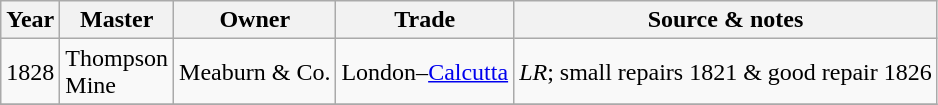<table class=" wikitable">
<tr>
<th>Year</th>
<th>Master</th>
<th>Owner</th>
<th>Trade</th>
<th>Source & notes</th>
</tr>
<tr>
<td>1828</td>
<td>Thompson<br>Mine</td>
<td>Meaburn & Co.</td>
<td>London–<a href='#'>Calcutta</a></td>
<td><em>LR</em>; small repairs 1821 & good repair 1826</td>
</tr>
<tr>
</tr>
</table>
